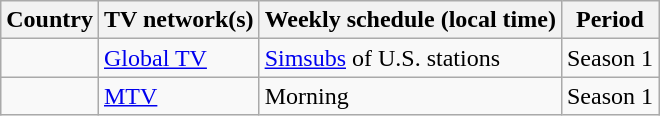<table class="wikitable sortable">
<tr>
<th>Country</th>
<th>TV network(s)</th>
<th>Weekly schedule (local time)</th>
<th>Period</th>
</tr>
<tr>
<td></td>
<td><a href='#'>Global TV</a></td>
<td><a href='#'>Simsubs</a> of U.S. stations</td>
<td>Season 1</td>
</tr>
<tr>
<td></td>
<td><a href='#'>MTV</a></td>
<td>Morning</td>
<td>Season 1</td>
</tr>
</table>
